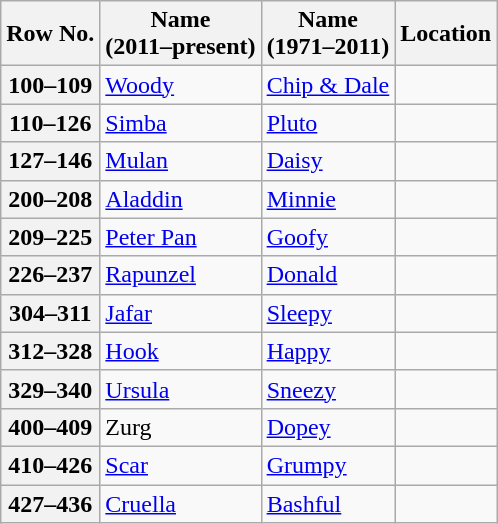<table class=wikitable sortable>
<tr>
<th>Row No.</th>
<th>Name<br>(2011–present)</th>
<th>Name<br>(1971–2011)</th>
<th>Location</th>
</tr>
<tr>
<th>100–109</th>
<td><a href='#'>Woody</a></td>
<td><a href='#'>Chip & Dale</a></td>
<td></td>
</tr>
<tr>
<th>110–126</th>
<td><a href='#'>Simba</a></td>
<td><a href='#'>Pluto</a></td>
<td></td>
</tr>
<tr>
<th>127–146</th>
<td><a href='#'>Mulan</a></td>
<td><a href='#'>Daisy</a></td>
<td></td>
</tr>
<tr>
<th>200–208</th>
<td><a href='#'>Aladdin</a></td>
<td><a href='#'>Minnie</a></td>
<td></td>
</tr>
<tr>
<th>209–225</th>
<td><a href='#'>Peter Pan</a></td>
<td><a href='#'>Goofy</a></td>
<td></td>
</tr>
<tr>
<th>226–237</th>
<td><a href='#'>Rapunzel</a></td>
<td><a href='#'>Donald</a></td>
<td></td>
</tr>
<tr>
<th>304–311</th>
<td><a href='#'>Jafar</a></td>
<td><a href='#'>Sleepy</a></td>
<td></td>
</tr>
<tr>
<th>312–328</th>
<td><a href='#'>Hook</a></td>
<td><a href='#'>Happy</a></td>
<td></td>
</tr>
<tr>
<th>329–340</th>
<td><a href='#'>Ursula</a></td>
<td><a href='#'>Sneezy</a></td>
<td></td>
</tr>
<tr>
<th>400–409</th>
<td>Zurg</td>
<td><a href='#'>Dopey</a></td>
<td></td>
</tr>
<tr>
<th>410–426</th>
<td><a href='#'>Scar</a></td>
<td><a href='#'>Grumpy</a></td>
<td></td>
</tr>
<tr>
<th>427–436</th>
<td><a href='#'>Cruella</a></td>
<td><a href='#'>Bashful</a></td>
<td></td>
</tr>
</table>
